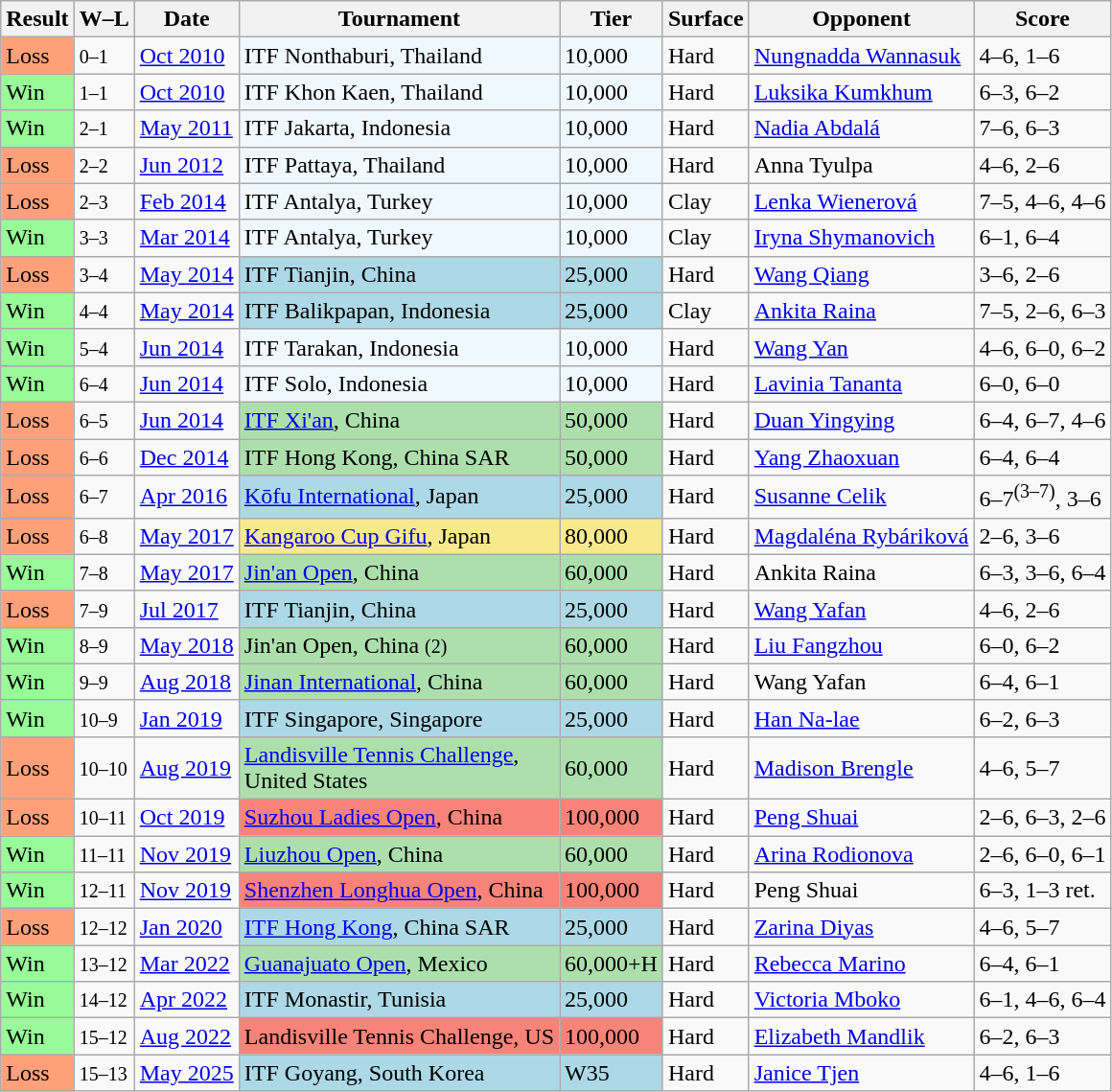<table class="sortable wikitable">
<tr>
<th>Result</th>
<th class="unsortable">W–L</th>
<th>Date</th>
<th>Tournament</th>
<th>Tier</th>
<th>Surface</th>
<th>Opponent</th>
<th class="unsortable">Score</th>
</tr>
<tr>
<td style="background:#ffa07a;">Loss</td>
<td><small>0–1</small></td>
<td><a href='#'>Oct 2010</a></td>
<td style="background:#f0f8ff;">ITF Nonthaburi, Thailand</td>
<td style="background:#f0f8ff;">10,000</td>
<td>Hard</td>
<td> <a href='#'>Nungnadda Wannasuk</a></td>
<td>4–6, 1–6</td>
</tr>
<tr>
<td bgcolor=98FB98>Win</td>
<td><small>1–1</small></td>
<td><a href='#'>Oct 2010</a></td>
<td style="background:#f0f8ff;">ITF Khon Kaen, Thailand</td>
<td style="background:#f0f8ff;">10,000</td>
<td>Hard</td>
<td> <a href='#'>Luksika Kumkhum</a></td>
<td>6–3, 6–2</td>
</tr>
<tr>
<td bgcolor=98FB98>Win</td>
<td><small>2–1</small></td>
<td><a href='#'>May 2011</a></td>
<td style="background:#f0f8ff;">ITF Jakarta, Indonesia</td>
<td style="background:#f0f8ff;">10,000</td>
<td>Hard</td>
<td> <a href='#'>Nadia Abdalá</a></td>
<td>7–6, 6–3</td>
</tr>
<tr>
<td style="background:#ffa07a;">Loss</td>
<td><small>2–2</small></td>
<td><a href='#'>Jun 2012</a></td>
<td style="background:#f0f8ff;">ITF Pattaya, Thailand</td>
<td style="background:#f0f8ff;">10,000</td>
<td>Hard</td>
<td> Anna Tyulpa</td>
<td>4–6, 2–6</td>
</tr>
<tr>
<td style="background:#ffa07a;">Loss</td>
<td><small>2–3</small></td>
<td><a href='#'>Feb 2014</a></td>
<td style="background:#f0f8ff;">ITF Antalya, Turkey</td>
<td style="background:#f0f8ff;">10,000</td>
<td>Clay</td>
<td> <a href='#'>Lenka Wienerová</a></td>
<td>7–5, 4–6, 4–6</td>
</tr>
<tr>
<td bgcolor=98FB98>Win</td>
<td><small>3–3</small></td>
<td><a href='#'>Mar 2014</a></td>
<td style="background:#f0f8ff;">ITF Antalya, Turkey</td>
<td style="background:#f0f8ff;">10,000</td>
<td>Clay</td>
<td> <a href='#'>Iryna Shymanovich</a></td>
<td>6–1, 6–4</td>
</tr>
<tr>
<td style="background:#ffa07a;">Loss</td>
<td><small>3–4</small></td>
<td><a href='#'>May 2014</a></td>
<td style="background:lightblue;">ITF Tianjin, China</td>
<td style="background:lightblue;">25,000</td>
<td>Hard</td>
<td> <a href='#'>Wang Qiang</a></td>
<td>3–6, 2–6</td>
</tr>
<tr>
<td bgcolor=98FB98>Win</td>
<td><small>4–4</small></td>
<td><a href='#'>May 2014</a></td>
<td style="background:lightblue;">ITF Balikpapan, Indonesia</td>
<td style="background:lightblue;">25,000</td>
<td>Clay</td>
<td> <a href='#'>Ankita Raina</a></td>
<td>7–5, 2–6, 6–3</td>
</tr>
<tr>
<td bgcolor=98FB98>Win</td>
<td><small>5–4</small></td>
<td><a href='#'>Jun 2014</a></td>
<td style="background:#f0f8ff;">ITF Tarakan, Indonesia</td>
<td style="background:#f0f8ff;">10,000</td>
<td>Hard</td>
<td> <a href='#'>Wang Yan</a></td>
<td>4–6, 6–0, 6–2</td>
</tr>
<tr>
<td bgcolor=98FB98>Win</td>
<td><small>6–4</small></td>
<td><a href='#'>Jun 2014</a></td>
<td style="background:#f0f8ff;">ITF Solo, Indonesia</td>
<td style="background:#f0f8ff;">10,000</td>
<td>Hard</td>
<td> <a href='#'>Lavinia Tananta</a></td>
<td>6–0, 6–0</td>
</tr>
<tr>
<td style="background:#ffa07a;">Loss</td>
<td><small>6–5</small></td>
<td><a href='#'>Jun 2014</a></td>
<td style="background:#addfad;"><a href='#'>ITF Xi'an</a>, China</td>
<td style="background:#addfad;">50,000</td>
<td>Hard</td>
<td> <a href='#'>Duan Yingying</a></td>
<td>6–4, 6–7, 4–6</td>
</tr>
<tr>
<td style="background:#ffa07a;">Loss</td>
<td><small>6–6</small></td>
<td><a href='#'>Dec 2014</a></td>
<td style="background:#addfad;">ITF Hong Kong, China SAR</td>
<td style="background:#addfad;">50,000</td>
<td>Hard</td>
<td> <a href='#'>Yang Zhaoxuan</a></td>
<td>6–4, 6–4</td>
</tr>
<tr>
<td style="background:#ffa07a;">Loss</td>
<td><small>6–7</small></td>
<td><a href='#'>Apr 2016</a></td>
<td style="background:lightblue;"><a href='#'>Kōfu International</a>, Japan</td>
<td style="background:lightblue;">25,000</td>
<td>Hard</td>
<td> <a href='#'>Susanne Celik</a></td>
<td>6–7<sup>(3–7)</sup>, 3–6</td>
</tr>
<tr>
<td style="background:#ffa07a;">Loss</td>
<td><small>6–8</small></td>
<td><a href='#'>May 2017</a></td>
<td style="background:#f7e98e;"><a href='#'>Kangaroo Cup Gifu</a>, Japan</td>
<td style="background:#f7e98e;">80,000</td>
<td>Hard</td>
<td> <a href='#'>Magdaléna Rybáriková</a></td>
<td>2–6, 3–6</td>
</tr>
<tr>
<td bgcolor=98FB98>Win</td>
<td><small>7–8</small></td>
<td><a href='#'>May 2017</a></td>
<td style="background:#addfad;"><a href='#'>Jin'an Open</a>, China</td>
<td style="background:#addfad;">60,000</td>
<td>Hard</td>
<td> Ankita Raina</td>
<td>6–3, 3–6, 6–4</td>
</tr>
<tr>
<td style="background:#ffa07a;">Loss</td>
<td><small>7–9</small></td>
<td><a href='#'>Jul 2017</a></td>
<td style="background:lightblue;">ITF Tianjin, China</td>
<td style="background:lightblue;">25,000</td>
<td>Hard</td>
<td> <a href='#'>Wang Yafan</a></td>
<td>4–6, 2–6</td>
</tr>
<tr>
<td bgcolor=98FB98>Win</td>
<td><small>8–9</small></td>
<td><a href='#'>May 2018</a></td>
<td style="background:#addfad;">Jin'an Open, China <small>(2)</small></td>
<td style="background:#addfad;">60,000</td>
<td>Hard</td>
<td> <a href='#'>Liu Fangzhou</a></td>
<td>6–0, 6–2</td>
</tr>
<tr>
<td bgcolor=98FB98>Win</td>
<td><small>9–9</small></td>
<td><a href='#'>Aug 2018</a></td>
<td style="background:#addfad;"><a href='#'>Jinan International</a>, China</td>
<td style="background:#addfad;">60,000</td>
<td>Hard</td>
<td> Wang Yafan</td>
<td>6–4, 6–1</td>
</tr>
<tr>
<td bgcolor=98FB98>Win</td>
<td><small>10–9</small></td>
<td><a href='#'>Jan 2019</a></td>
<td style="background:lightblue;">ITF Singapore, Singapore</td>
<td style="background:lightblue;">25,000</td>
<td>Hard</td>
<td> <a href='#'>Han Na-lae</a></td>
<td>6–2, 6–3</td>
</tr>
<tr>
<td bgcolor="#ffa07a">Loss</td>
<td><small>10–10</small></td>
<td><a href='#'>Aug 2019</a></td>
<td style="background:#addfad;"><a href='#'>Landisville Tennis Challenge</a>, <br>United States</td>
<td style="background:#addfad;">60,000</td>
<td>Hard</td>
<td> <a href='#'>Madison Brengle</a></td>
<td>4–6, 5–7</td>
</tr>
<tr>
<td bgcolor="#ffa07a">Loss</td>
<td><small>10–11</small></td>
<td><a href='#'>Oct 2019</a></td>
<td style="background:#f88379;"><a href='#'>Suzhou Ladies Open</a>, China</td>
<td style="background:#f88379;">100,000</td>
<td>Hard</td>
<td> <a href='#'>Peng Shuai</a></td>
<td>2–6, 6–3, 2–6</td>
</tr>
<tr>
<td bgcolor=98FB98>Win</td>
<td><small>11–11</small></td>
<td><a href='#'>Nov 2019</a></td>
<td bgcolor=#addfad><a href='#'>Liuzhou Open</a>, China</td>
<td bgcolor=#addfad>60,000</td>
<td>Hard</td>
<td> <a href='#'>Arina Rodionova</a></td>
<td>2–6, 6–0, 6–1</td>
</tr>
<tr>
<td bgcolor=98FB98>Win</td>
<td><small>12–11</small></td>
<td><a href='#'>Nov 2019</a></td>
<td bgcolor=#f88379><a href='#'>Shenzhen Longhua Open</a>, China</td>
<td bgcolor=#f88379>100,000</td>
<td>Hard</td>
<td> Peng Shuai</td>
<td>6–3, 1–3 ret.</td>
</tr>
<tr>
<td bgcolor=ffa07a>Loss</td>
<td><small>12–12</small></td>
<td><a href='#'>Jan 2020</a></td>
<td bgcolor=lightblue><a href='#'>ITF Hong Kong</a>, China SAR</td>
<td bgcolor=lightblue>25,000</td>
<td>Hard</td>
<td> <a href='#'>Zarina Diyas</a></td>
<td>4–6, 5–7</td>
</tr>
<tr>
<td bgcolor=98FB98>Win</td>
<td><small>13–12</small></td>
<td><a href='#'>Mar 2022</a></td>
<td bgcolor=#addfad><a href='#'>Guanajuato Open</a>, Mexico</td>
<td bgcolor=#addfad>60,000+H</td>
<td>Hard</td>
<td> <a href='#'>Rebecca Marino</a></td>
<td>6–4, 6–1</td>
</tr>
<tr>
<td bgcolor=98FB98>Win</td>
<td><small>14–12</small></td>
<td><a href='#'>Apr 2022</a></td>
<td bgcolor=lightblue>ITF Monastir, Tunisia</td>
<td bgcolor=lightblue>25,000</td>
<td>Hard</td>
<td> <a href='#'>Victoria Mboko</a></td>
<td>6–1, 4–6, 6–4</td>
</tr>
<tr>
<td bgcolor=98FB98>Win</td>
<td><small>15–12</small></td>
<td><a href='#'>Aug 2022</a></td>
<td bgcolor=f88379>Landisville Tennis Challenge, US</td>
<td bgcolor=f88379>100,000</td>
<td>Hard</td>
<td> <a href='#'>Elizabeth Mandlik</a></td>
<td>6–2, 6–3</td>
</tr>
<tr>
<td style="background:#ffa07a;">Loss</td>
<td><small>15–13</small></td>
<td><a href='#'>May 2025</a></td>
<td style="background:lightblue;">ITF Goyang, South Korea</td>
<td style="background:lightblue;">W35</td>
<td>Hard</td>
<td> <a href='#'>Janice Tjen</a></td>
<td>4–6, 1–6</td>
</tr>
</table>
